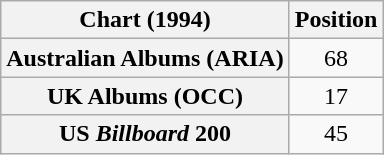<table class="wikitable sortable plainrowheaders" style="text-align:center">
<tr>
<th scope="col">Chart (1994)</th>
<th scope="col">Position</th>
</tr>
<tr>
<th scope="row">Australian Albums (ARIA)</th>
<td>68</td>
</tr>
<tr>
<th scope="row">UK Albums (OCC)</th>
<td>17</td>
</tr>
<tr>
<th scope="row">US <em>Billboard</em> 200</th>
<td>45</td>
</tr>
</table>
